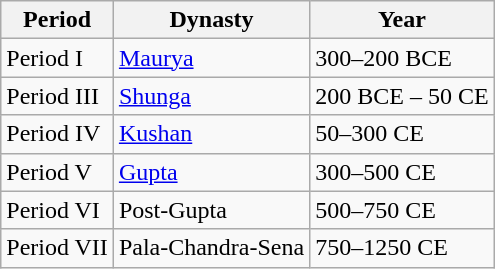<table class="wikitable">
<tr>
<th>Period</th>
<th>Dynasty</th>
<th>Year</th>
</tr>
<tr>
<td>Period I</td>
<td><a href='#'>Maurya</a></td>
<td>300–200 BCE</td>
</tr>
<tr>
<td>Period III</td>
<td><a href='#'>Shunga</a></td>
<td>200 BCE – 50 CE</td>
</tr>
<tr>
<td>Period IV</td>
<td><a href='#'>Kushan</a></td>
<td>50–300 CE</td>
</tr>
<tr>
<td>Period V</td>
<td><a href='#'>Gupta</a></td>
<td>300–500 CE</td>
</tr>
<tr>
<td>Period VI</td>
<td>Post-Gupta</td>
<td>500–750 CE</td>
</tr>
<tr>
<td>Period VII</td>
<td>Pala-Chandra-Sena</td>
<td>750–1250 CE</td>
</tr>
</table>
